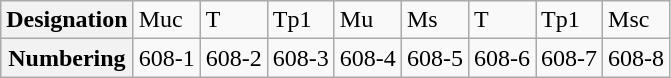<table class="wikitable">
<tr>
<th>Designation</th>
<td>Muc</td>
<td>T</td>
<td>Tp1</td>
<td>Mu</td>
<td>Ms</td>
<td>T</td>
<td>Tp1</td>
<td>Msc</td>
</tr>
<tr>
<th>Numbering</th>
<td>608-1</td>
<td>608-2</td>
<td>608-3</td>
<td>608-4</td>
<td>608-5</td>
<td>608-6</td>
<td>608-7</td>
<td>608-8</td>
</tr>
</table>
